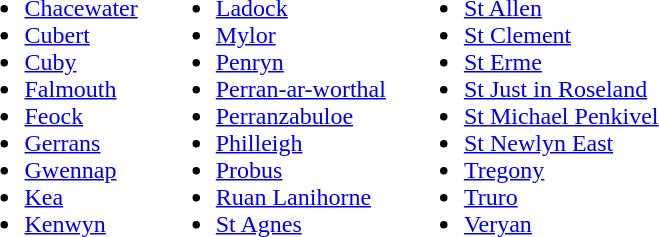<table cellspacing=10|>
<tr>
<td valign="top"><br><ul><li><a href='#'>Chacewater</a></li><li><a href='#'>Cubert</a></li><li><a href='#'>Cuby</a></li><li><a href='#'>Falmouth</a></li><li><a href='#'>Feock</a></li><li><a href='#'>Gerrans</a></li><li><a href='#'>Gwennap</a></li><li><a href='#'>Kea</a></li><li><a href='#'>Kenwyn</a></li></ul></td>
<td valign="top"><br><ul><li><a href='#'>Ladock</a></li><li><a href='#'>Mylor</a></li><li><a href='#'>Penryn</a></li><li><a href='#'>Perran-ar-worthal</a></li><li><a href='#'>Perranzabuloe</a></li><li><a href='#'>Philleigh</a></li><li><a href='#'>Probus</a></li><li><a href='#'>Ruan Lanihorne</a></li><li><a href='#'>St Agnes</a></li></ul></td>
<td valign="top"><br><ul><li><a href='#'>St Allen</a></li><li><a href='#'>St Clement</a></li><li><a href='#'>St Erme</a></li><li><a href='#'>St Just in Roseland</a></li><li><a href='#'>St Michael Penkivel</a></li><li><a href='#'>St Newlyn East</a></li><li><a href='#'>Tregony</a></li><li><a href='#'>Truro</a></li><li><a href='#'>Veryan</a></li></ul></td>
</tr>
</table>
